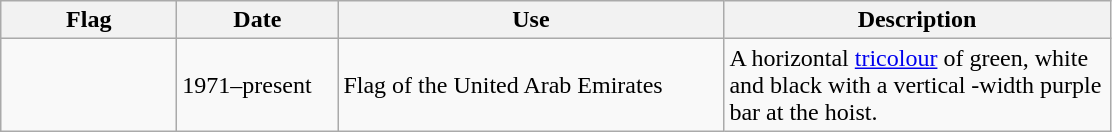<table class="wikitable">
<tr>
<th style="width:110px;">Flag</th>
<th style="width:100px;">Date</th>
<th style="width:250px;">Use</th>
<th style="width:250px;">Description</th>
</tr>
<tr>
<td></td>
<td>1971–present</td>
<td>Flag of the United Arab Emirates</td>
<td>A horizontal <a href='#'>tricolour</a> of green, white and black with a vertical -width purple bar at the hoist.</td>
</tr>
</table>
